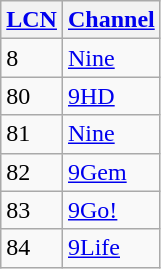<table class="wikitable">
<tr>
<th><a href='#'>LCN</a></th>
<th><a href='#'>Channel</a></th>
</tr>
<tr>
<td>8</td>
<td><a href='#'>Nine</a></td>
</tr>
<tr>
<td>80</td>
<td><a href='#'>9HD</a></td>
</tr>
<tr>
<td>81</td>
<td><a href='#'>Nine</a></td>
</tr>
<tr>
<td>82</td>
<td><a href='#'>9Gem</a></td>
</tr>
<tr>
<td>83</td>
<td><a href='#'>9Go!</a></td>
</tr>
<tr>
<td>84</td>
<td><a href='#'>9Life</a></td>
</tr>
</table>
